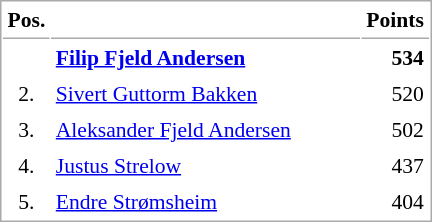<table cellspacing="1" cellpadding="3" style="border:1px solid #AAAAAA;font-size:90%">
<tr>
<th style="border-bottom:1px solid #AAAAAA" width="10">Pos.</th>
<th style="border-bottom:1px solid #AAAAAA" width="200"></th>
<th style="border-bottom:1px solid #AAAAAA" width="20">Points</th>
</tr>
<tr>
<td align=center><strong><span>  </span></strong></td>
<td> <strong><a href='#'>Filip Fjeld Andersen</a></strong></td>
<td align=right><strong>534</strong></td>
</tr>
<tr>
<td align=center>2.</td>
<td> <a href='#'>Sivert Guttorm Bakken</a></td>
<td align=right>520</td>
</tr>
<tr>
<td align=center>3.</td>
<td> <a href='#'>Aleksander Fjeld Andersen</a></td>
<td align=right>502</td>
</tr>
<tr>
<td align=center>4.</td>
<td> <a href='#'>Justus Strelow</a></td>
<td align=right>437</td>
</tr>
<tr>
<td align=center>5.</td>
<td> <a href='#'>Endre Strømsheim</a></td>
<td align=right>404</td>
</tr>
</table>
